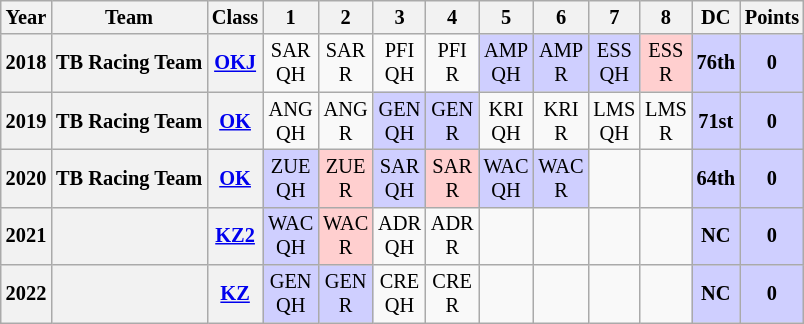<table class="wikitable" style="text-align:center; font-size:85%">
<tr>
<th>Year</th>
<th>Team</th>
<th>Class</th>
<th>1</th>
<th>2</th>
<th>3</th>
<th>4</th>
<th>5</th>
<th>6</th>
<th>7</th>
<th>8</th>
<th>DC</th>
<th>Points</th>
</tr>
<tr>
<th>2018</th>
<th><strong>TB Racing Team</strong></th>
<th><a href='#'>OKJ</a></th>
<td>SAR<br>QH</td>
<td>SAR<br>R</td>
<td>PFI<br>QH</td>
<td>PFI<br>R</td>
<td style="background:#CFCFFF;">AMP<br>QH<br></td>
<td style="background:#CFCFFF;">AMP<br>R<br></td>
<td style="background:#CFCFFF;">ESS<br>QH<br></td>
<td style="background:#FFCFCF;">ESS<br>R<br></td>
<th style="background:#CFCFFF;">76th</th>
<th style="background:#CFCFFF;">0</th>
</tr>
<tr>
<th>2019</th>
<th><strong>TB Racing Team</strong></th>
<th><a href='#'>OK</a></th>
<td>ANG<br>QH</td>
<td>ANG<br>R</td>
<td style="background:#CFCFFF;">GEN<br>QH<br></td>
<td style="background:#CFCFFF;">GEN<br>R<br></td>
<td>KRI<br>QH</td>
<td>KRI<br>R</td>
<td>LMS<br>QH</td>
<td>LMS<br>R</td>
<th style="background:#CFCFFF;">71st</th>
<th style="background:#CFCFFF;">0</th>
</tr>
<tr>
<th>2020</th>
<th><strong>TB Racing Team</strong></th>
<th><a href='#'>OK</a></th>
<td style="background:#CFCFFF;">ZUE<br>QH<br></td>
<td style="background:#FFCFCF;">ZUE<br>R<br></td>
<td style="background:#CFCFFF;">SAR<br>QH<br></td>
<td style="background:#FFCFCF;">SAR<br>R<br></td>
<td style="background:#CFCFFF;">WAC<br>QH<br></td>
<td style="background:#CFCFFF;">WAC<br>R<br></td>
<td></td>
<td></td>
<th style="background:#CFCFFF;">64th</th>
<th style="background:#CFCFFF;">0</th>
</tr>
<tr>
<th>2021</th>
<th></th>
<th><a href='#'>KZ2</a></th>
<td style="background:#CFCFFF;">WAC<br>QH<br></td>
<td style="background:#FFCFCF;">WAC<br>R<br></td>
<td>ADR<br>QH</td>
<td>ADR<br>R</td>
<td></td>
<td></td>
<td></td>
<td></td>
<th style="background:#CFCFFF;">NC</th>
<th style="background:#CFCFFF;">0</th>
</tr>
<tr>
<th>2022</th>
<th></th>
<th><a href='#'>KZ</a></th>
<td style="background:#CFCFFF;">GEN<br>QH<br></td>
<td style="background:#CFCFFF;">GEN<br>R<br></td>
<td>CRE<br>QH</td>
<td>CRE<br>R</td>
<td></td>
<td></td>
<td></td>
<td></td>
<th style="background:#CFCFFF;">NC</th>
<th style="background:#CFCFFF;">0</th>
</tr>
</table>
